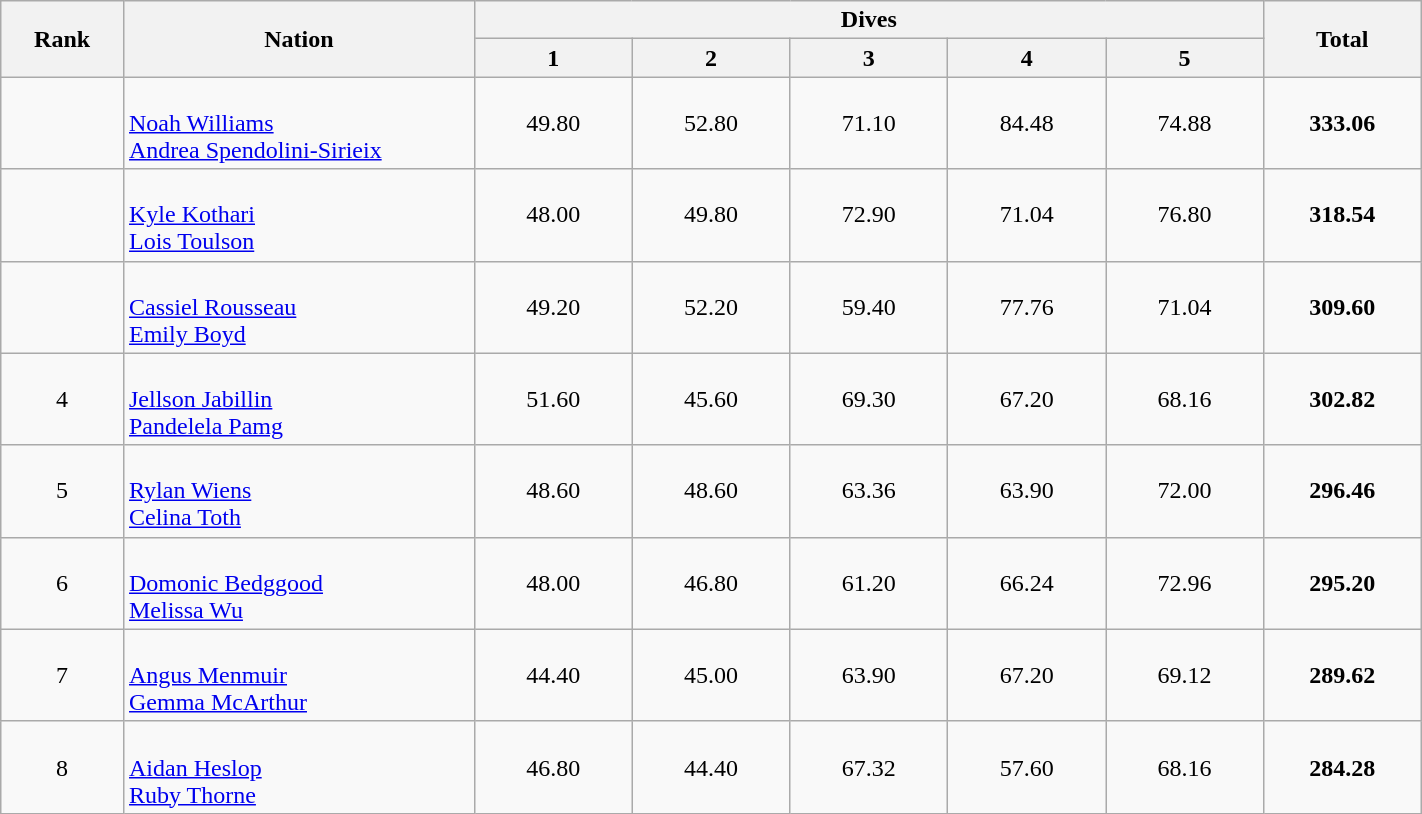<table class="wikitable" width="75%">
<tr>
<th rowspan="2" width="7%">Rank</th>
<th rowspan="2" width="20%">Nation</th>
<th colspan="5">Dives</th>
<th rowspan="2" width="9%">Total</th>
</tr>
<tr>
<th width="9%">1</th>
<th width="9%">2</th>
<th width="9%">3</th>
<th width="9%">4</th>
<th width="9%">5</th>
</tr>
<tr align=center>
<td></td>
<td align=left>  <br><a href='#'>Noah Williams</a><br><a href='#'>Andrea Spendolini-Sirieix</a></td>
<td>49.80</td>
<td>52.80</td>
<td>71.10</td>
<td>84.48</td>
<td>74.88</td>
<td><strong>333.06</strong></td>
</tr>
<tr align=center>
<td></td>
<td align=left>  <br><a href='#'>Kyle Kothari </a><br><a href='#'>Lois Toulson</a></td>
<td>48.00</td>
<td>49.80</td>
<td>72.90</td>
<td>71.04</td>
<td>76.80</td>
<td><strong>318.54</strong></td>
</tr>
<tr align=center>
<td></td>
<td align=left>  <br><a href='#'>Cassiel Rousseau</a><br><a href='#'>Emily Boyd</a></td>
<td>49.20</td>
<td>52.20</td>
<td>59.40</td>
<td>77.76</td>
<td>71.04</td>
<td><strong>309.60</strong></td>
</tr>
<tr align=center>
<td>4</td>
<td align=left> <br><a href='#'>Jellson Jabillin</a><br><a href='#'>Pandelela Pamg</a></td>
<td>51.60</td>
<td>45.60</td>
<td>69.30</td>
<td>67.20</td>
<td>68.16</td>
<td><strong>302.82</strong></td>
</tr>
<tr align=center>
<td>5</td>
<td align=left><br><a href='#'>Rylan Wiens</a><br><a href='#'>Celina Toth</a></td>
<td>48.60</td>
<td>48.60</td>
<td>63.36</td>
<td>63.90</td>
<td>72.00</td>
<td><strong>296.46</strong></td>
</tr>
<tr align=center>
<td>6</td>
<td align=left> <br><a href='#'>Domonic Bedggood</a><br><a href='#'>Melissa Wu</a></td>
<td>48.00</td>
<td>46.80</td>
<td>61.20</td>
<td>66.24</td>
<td>72.96</td>
<td><strong>295.20</strong></td>
</tr>
<tr align=center>
<td>7</td>
<td align=left>  <br><a href='#'>Angus Menmuir</a><br><a href='#'>Gemma McArthur</a></td>
<td>44.40</td>
<td>45.00</td>
<td>63.90</td>
<td>67.20</td>
<td>69.12</td>
<td><strong>289.62</strong></td>
</tr>
<tr align=center>
<td>8</td>
<td align=left> <br><a href='#'>Aidan Heslop</a><br><a href='#'>Ruby Thorne</a></td>
<td>46.80</td>
<td>44.40</td>
<td>67.32</td>
<td>57.60</td>
<td>68.16</td>
<td><strong>284.28</strong></td>
</tr>
</table>
